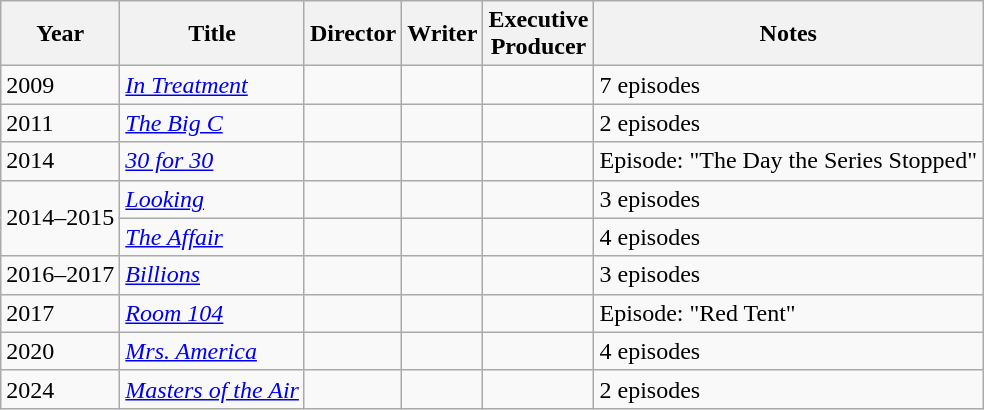<table class="wikitable">
<tr>
<th>Year</th>
<th>Title</th>
<th>Director</th>
<th>Writer</th>
<th>Executive<br>Producer</th>
<th>Notes</th>
</tr>
<tr>
<td>2009</td>
<td><em><a href='#'>In Treatment</a></em></td>
<td></td>
<td></td>
<td></td>
<td>7 episodes</td>
</tr>
<tr>
<td>2011</td>
<td><em><a href='#'>The Big C</a></em></td>
<td></td>
<td></td>
<td></td>
<td>2 episodes</td>
</tr>
<tr>
<td>2014</td>
<td><em><a href='#'>30 for 30</a></em></td>
<td></td>
<td></td>
<td></td>
<td>Episode: "The Day the Series Stopped"</td>
</tr>
<tr>
<td rowspan="2">2014–2015</td>
<td><em><a href='#'>Looking</a></em></td>
<td></td>
<td></td>
<td></td>
<td>3 episodes</td>
</tr>
<tr>
<td><em><a href='#'>The Affair</a></em></td>
<td></td>
<td></td>
<td></td>
<td>4 episodes  </td>
</tr>
<tr>
<td>2016–2017</td>
<td><em><a href='#'>Billions</a></em></td>
<td></td>
<td></td>
<td></td>
<td>3 episodes </td>
</tr>
<tr>
<td>2017</td>
<td><em><a href='#'>Room 104</a></em></td>
<td></td>
<td></td>
<td></td>
<td>Episode: "Red Tent"</td>
</tr>
<tr>
<td>2020</td>
<td><em><a href='#'>Mrs. America</a></em></td>
<td></td>
<td></td>
<td></td>
<td>4 episodes </td>
</tr>
<tr>
<td>2024</td>
<td><em><a href='#'>Masters of the Air</a></em></td>
<td></td>
<td></td>
<td></td>
<td>2 episodes</td>
</tr>
</table>
